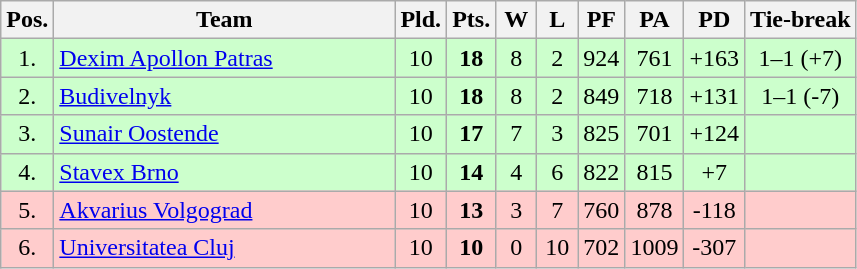<table class="wikitable" style="text-align:center">
<tr>
<th width=15>Pos.</th>
<th width=220>Team</th>
<th width=20>Pld.</th>
<th width=20>Pts.</th>
<th width=20>W</th>
<th width=20>L</th>
<th width=20>PF</th>
<th width=20>PA</th>
<th width=20>PD</th>
<th>Tie-break</th>
</tr>
<tr style="background: #ccffcc;">
<td>1.</td>
<td align=left> <a href='#'>Dexim Apollon Patras</a></td>
<td>10</td>
<td><strong>18</strong></td>
<td>8</td>
<td>2</td>
<td>924</td>
<td>761</td>
<td>+163</td>
<td>1–1 (+7)</td>
</tr>
<tr style="background: #ccffcc;">
<td>2.</td>
<td align=left> <a href='#'>Budivelnyk</a></td>
<td>10</td>
<td><strong>18</strong></td>
<td>8</td>
<td>2</td>
<td>849</td>
<td>718</td>
<td>+131</td>
<td>1–1 (-7)</td>
</tr>
<tr style="background: #ccffcc;">
<td>3.</td>
<td align=left> <a href='#'>Sunair Oostende</a></td>
<td>10</td>
<td><strong>17</strong></td>
<td>7</td>
<td>3</td>
<td>825</td>
<td>701</td>
<td>+124</td>
<td></td>
</tr>
<tr style="background: #ccffcc;">
<td>4.</td>
<td align=left> <a href='#'>Stavex Brno</a></td>
<td>10</td>
<td><strong>14</strong></td>
<td>4</td>
<td>6</td>
<td>822</td>
<td>815</td>
<td>+7</td>
<td></td>
</tr>
<tr style="background: #ffcccc;">
<td>5.</td>
<td align=left> <a href='#'>Akvarius Volgograd</a></td>
<td>10</td>
<td><strong>13</strong></td>
<td>3</td>
<td>7</td>
<td>760</td>
<td>878</td>
<td>-118</td>
<td></td>
</tr>
<tr style="background: #ffcccc;">
<td>6.</td>
<td align=left> <a href='#'>Universitatea Cluj</a></td>
<td>10</td>
<td><strong>10</strong></td>
<td>0</td>
<td>10</td>
<td>702</td>
<td>1009</td>
<td>-307</td>
<td></td>
</tr>
</table>
